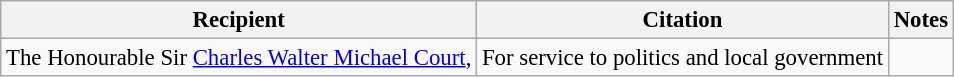<table class="wikitable" style="font-size:95%;">
<tr>
<th>Recipient</th>
<th>Citation</th>
<th>Notes</th>
</tr>
<tr>
<td>The Honourable Sir <a href='#'>Charles Walter Michael Court</a>, </td>
<td>For service to politics and local government</td>
<td></td>
</tr>
</table>
